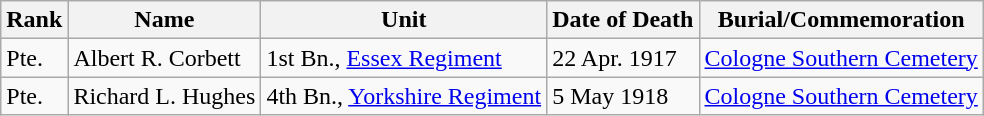<table class="wikitable">
<tr>
<th>Rank</th>
<th>Name</th>
<th>Unit</th>
<th>Date of Death</th>
<th>Burial/Commemoration</th>
</tr>
<tr>
<td>Pte.</td>
<td>Albert R. Corbett</td>
<td>1st Bn., <a href='#'>Essex Regiment</a></td>
<td>22 Apr. 1917</td>
<td><a href='#'>Cologne Southern Cemetery</a></td>
</tr>
<tr>
<td>Pte.</td>
<td>Richard L. Hughes</td>
<td>4th Bn., <a href='#'>Yorkshire Regiment</a></td>
<td>5 May 1918</td>
<td><a href='#'>Cologne Southern Cemetery</a></td>
</tr>
</table>
